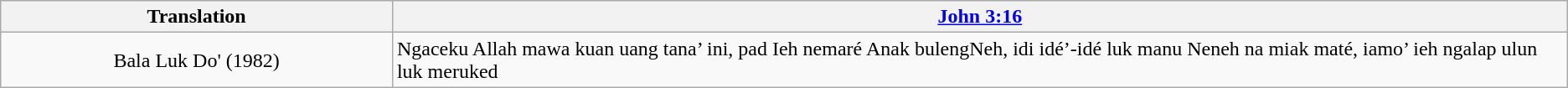<table class="wikitable">
<tr>
<th style="text-align:center; width:25%;">Translation</th>
<th><a href='#'>John 3:16</a></th>
</tr>
<tr>
<td style="text-align:center;">Bala Luk Do' (1982)</td>
<td>Ngaceku Allah mawa kuan uang tana’ ini, pad Ieh nemaré Anak bulengNeh, idi idé’-idé luk manu Neneh na miak maté, iamo’ ieh ngalap ulun luk meruked</td>
</tr>
</table>
